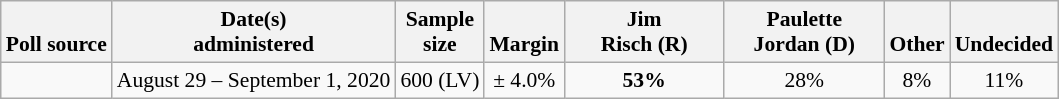<table class="wikitable" style="font-size:90%;text-align:center;">
<tr valign=bottom>
<th>Poll source</th>
<th>Date(s)<br>administered</th>
<th>Sample<br>size</th>
<th>Margin<br></th>
<th style="width:100px;">Jim<br>Risch (R)</th>
<th style="width:100px;">Paulette<br>Jordan (D)</th>
<th>Other</th>
<th>Undecided</th>
</tr>
<tr>
<td style="text-align:left;"></td>
<td>August 29 – September 1, 2020</td>
<td>600 (LV)</td>
<td>± 4.0%</td>
<td><strong>53%</strong></td>
<td>28%</td>
<td>8%</td>
<td>11%</td>
</tr>
</table>
